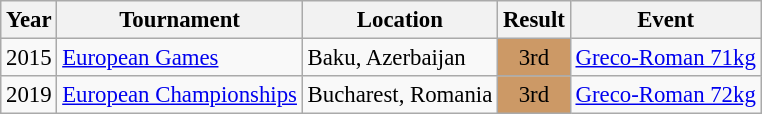<table class="wikitable" style="font-size:95%;">
<tr>
<th>Year</th>
<th>Tournament</th>
<th>Location</th>
<th>Result</th>
<th>Event</th>
</tr>
<tr>
<td>2015</td>
<td><a href='#'>European Games</a></td>
<td>Baku, Azerbaijan</td>
<td align="center" bgcolor="cc9966">3rd</td>
<td><a href='#'>Greco-Roman 71kg</a></td>
</tr>
<tr>
<td>2019</td>
<td><a href='#'>European Championships</a></td>
<td>Bucharest, Romania</td>
<td align="center" bgcolor="cc9966">3rd</td>
<td><a href='#'>Greco-Roman 72kg</a></td>
</tr>
</table>
